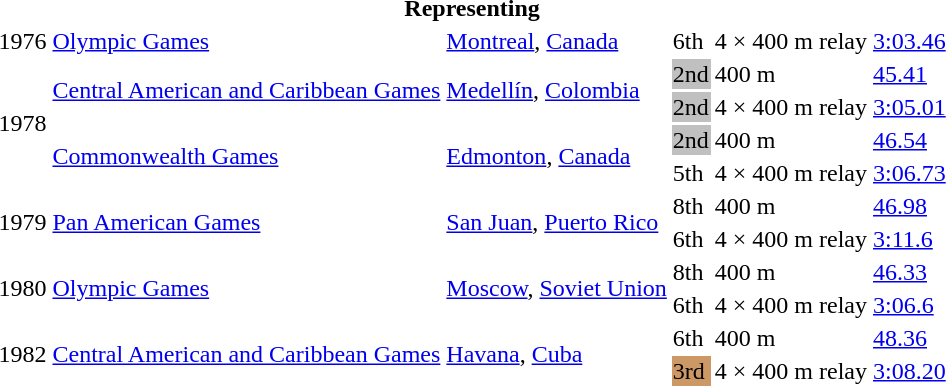<table>
<tr>
<th colspan="6">Representing </th>
</tr>
<tr>
<td>1976</td>
<td><a href='#'>Olympic Games</a></td>
<td><a href='#'>Montreal</a>, <a href='#'>Canada</a></td>
<td>6th</td>
<td>4 × 400 m relay</td>
<td><a href='#'>3:03.46</a></td>
</tr>
<tr>
<td rowspan=4>1978</td>
<td rowspan=2><a href='#'>Central American and Caribbean Games</a></td>
<td rowspan=2><a href='#'>Medellín</a>, <a href='#'>Colombia</a></td>
<td bgcolor=silver>2nd</td>
<td>400 m</td>
<td><a href='#'>45.41</a></td>
</tr>
<tr>
<td bgcolor=silver>2nd</td>
<td>4 × 400 m relay</td>
<td><a href='#'>3:05.01</a></td>
</tr>
<tr>
<td rowspan=2><a href='#'>Commonwealth Games</a></td>
<td rowspan=2><a href='#'>Edmonton</a>, <a href='#'>Canada</a></td>
<td bgcolor=silver>2nd</td>
<td>400 m</td>
<td><a href='#'>46.54</a></td>
</tr>
<tr>
<td>5th</td>
<td>4 × 400 m relay</td>
<td><a href='#'>3:06.73</a></td>
</tr>
<tr>
<td rowspan=2>1979</td>
<td rowspan=2><a href='#'>Pan American Games</a></td>
<td rowspan=2><a href='#'>San Juan</a>, <a href='#'>Puerto Rico</a></td>
<td>8th</td>
<td>400 m</td>
<td><a href='#'>46.98</a></td>
</tr>
<tr>
<td>6th</td>
<td>4 × 400 m relay</td>
<td><a href='#'>3:11.6</a></td>
</tr>
<tr>
<td rowspan=2>1980</td>
<td rowspan=2><a href='#'>Olympic Games</a></td>
<td rowspan=2><a href='#'>Moscow</a>, <a href='#'>Soviet Union</a></td>
<td>8th</td>
<td>400 m</td>
<td><a href='#'>46.33</a></td>
</tr>
<tr>
<td>6th</td>
<td>4 × 400 m relay</td>
<td><a href='#'>3:06.6</a></td>
</tr>
<tr>
<td rowspan=2>1982</td>
<td rowspan=2><a href='#'>Central American and Caribbean Games</a></td>
<td rowspan=2><a href='#'>Havana</a>, <a href='#'>Cuba</a></td>
<td>6th</td>
<td>400 m</td>
<td><a href='#'>48.36</a></td>
</tr>
<tr>
<td bgcolor=cc9966>3rd</td>
<td>4 × 400 m relay</td>
<td><a href='#'>3:08.20</a></td>
</tr>
</table>
